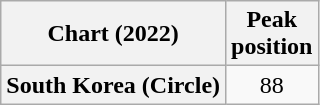<table class="wikitable plainrowheaders" style="text-align:center">
<tr>
<th scope="col">Chart (2022)</th>
<th scope="col">Peak<br>position</th>
</tr>
<tr>
<th scope="row">South Korea (Circle)</th>
<td>88</td>
</tr>
</table>
